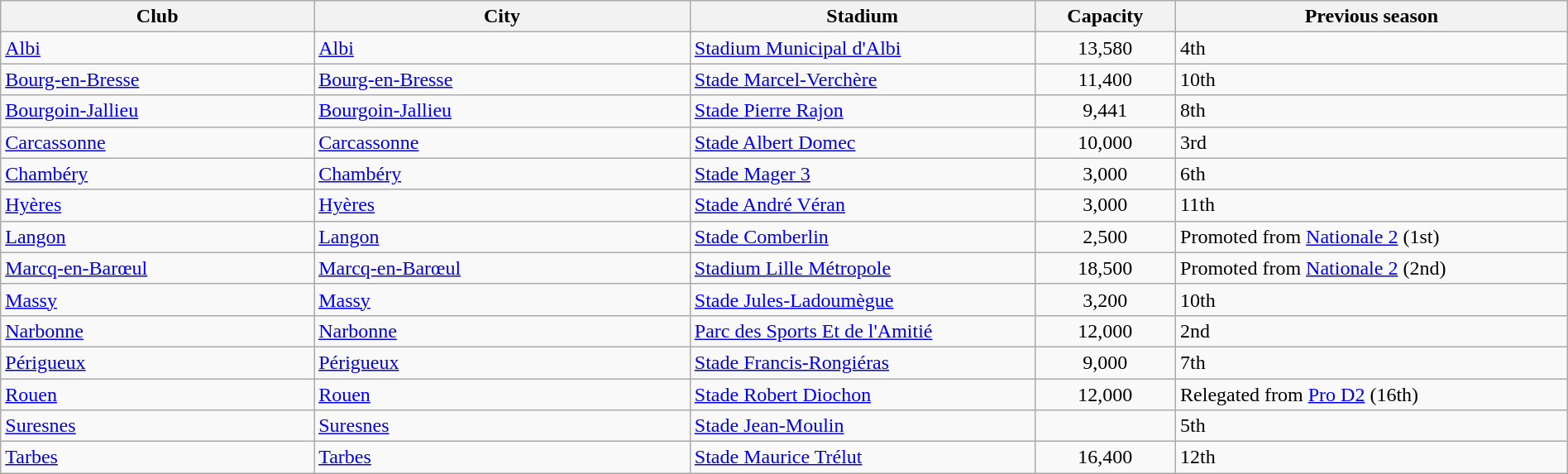<table class="wikitable sortable" width="100%">
<tr>
<th width="20%">Club</th>
<th width="24%">City</th>
<th width="22%">Stadium</th>
<th width="9%">Capacity</th>
<th>Previous season</th>
</tr>
<tr>
<td><a href='#'>Albi</a></td>
<td><a href='#'>Albi</a></td>
<td><a href='#'>Stadium Municipal d'Albi</a></td>
<td align=center>13,580</td>
<td>4th</td>
</tr>
<tr>
<td><a href='#'>Bourg-en-Bresse</a></td>
<td><a href='#'>Bourg-en-Bresse</a></td>
<td><a href='#'>Stade Marcel-Verchère</a></td>
<td align=center>11,400</td>
<td>10th</td>
</tr>
<tr>
<td><a href='#'>Bourgoin-Jallieu</a></td>
<td><a href='#'>Bourgoin-Jallieu</a></td>
<td><a href='#'>Stade Pierre Rajon</a></td>
<td align=center>9,441</td>
<td>8th</td>
</tr>
<tr>
<td><a href='#'>Carcassonne</a></td>
<td><a href='#'>Carcassonne</a></td>
<td><a href='#'>Stade Albert Domec</a></td>
<td align=center>10,000</td>
<td>3rd</td>
</tr>
<tr>
<td><a href='#'>Chambéry</a></td>
<td><a href='#'>Chambéry</a></td>
<td><a href='#'>Stade Mager 3</a></td>
<td align=center>3,000</td>
<td>6th</td>
</tr>
<tr>
<td><a href='#'>Hyères</a></td>
<td><a href='#'>Hyères</a></td>
<td><a href='#'>Stade André Véran</a></td>
<td align=center>3,000</td>
<td>11th</td>
</tr>
<tr>
<td><a href='#'>Langon</a></td>
<td><a href='#'>Langon</a></td>
<td><a href='#'>Stade Comberlin </a></td>
<td align=center>2,500</td>
<td>Promoted from <a href='#'>Nationale 2</a> (1st)</td>
</tr>
<tr>
<td><a href='#'>Marcq-en-Barœul</a></td>
<td><a href='#'>Marcq-en-Barœul</a></td>
<td><a href='#'>Stadium Lille Métropole</a></td>
<td align=center>18,500</td>
<td>Promoted from <a href='#'>Nationale 2</a> (2nd)</td>
</tr>
<tr>
<td><a href='#'>Massy</a></td>
<td><a href='#'>Massy</a></td>
<td><a href='#'>Stade Jules-Ladoumègue</a></td>
<td align=center>3,200</td>
<td>10th</td>
</tr>
<tr>
<td><a href='#'>Narbonne</a></td>
<td><a href='#'>Narbonne</a></td>
<td><a href='#'>Parc des Sports Et de l'Amitié</a></td>
<td align=center>12,000</td>
<td>2nd</td>
</tr>
<tr>
<td><a href='#'>Périgueux</a></td>
<td><a href='#'>Périgueux</a></td>
<td><a href='#'>Stade Francis-Rongiéras</a></td>
<td align=center>9,000</td>
<td>7th</td>
</tr>
<tr>
<td><a href='#'>Rouen</a></td>
<td><a href='#'>Rouen</a></td>
<td><a href='#'>Stade Robert Diochon </a></td>
<td align=center>12,000</td>
<td>Relegated from <a href='#'>Pro D2</a> (16th)</td>
</tr>
<tr>
<td><a href='#'>Suresnes</a></td>
<td><a href='#'>Suresnes</a></td>
<td><a href='#'>Stade Jean-Moulin</a></td>
<td align=center></td>
<td>5th</td>
</tr>
<tr>
<td><a href='#'>Tarbes</a></td>
<td><a href='#'>Tarbes</a></td>
<td><a href='#'>Stade Maurice Trélut</a></td>
<td align=center>16,400</td>
<td>12th</td>
</tr>
</table>
